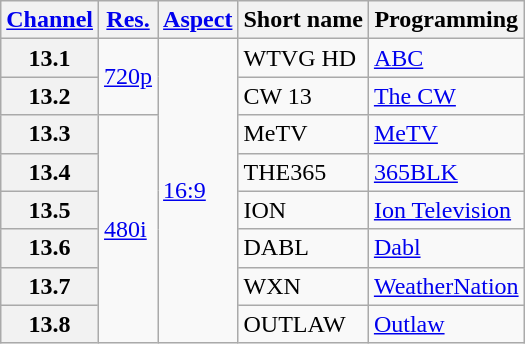<table class="wikitable">
<tr>
<th scope = "col"><a href='#'>Channel</a></th>
<th scope = "col"><a href='#'>Res.</a></th>
<th scope = "col"><a href='#'>Aspect</a></th>
<th scope = "col">Short name</th>
<th scope = "col">Programming</th>
</tr>
<tr>
<th scope = "row">13.1</th>
<td rowspan="2"><a href='#'>720p</a></td>
<td rowspan="8"><a href='#'>16:9</a></td>
<td>WTVG HD</td>
<td><a href='#'>ABC</a></td>
</tr>
<tr>
<th scope = "row">13.2</th>
<td>CW 13</td>
<td><a href='#'>The CW</a></td>
</tr>
<tr>
<th scope = "row">13.3</th>
<td rowspan="6"><a href='#'>480i</a></td>
<td>MeTV</td>
<td><a href='#'>MeTV</a></td>
</tr>
<tr>
<th scope = "row">13.4</th>
<td>THE365</td>
<td><a href='#'>365BLK</a></td>
</tr>
<tr>
<th scope = "row">13.5</th>
<td>ION</td>
<td><a href='#'>Ion Television</a></td>
</tr>
<tr>
<th scope = "row">13.6</th>
<td>DABL</td>
<td><a href='#'>Dabl</a></td>
</tr>
<tr>
<th scope = "row">13.7</th>
<td>WXN</td>
<td><a href='#'>WeatherNation</a></td>
</tr>
<tr>
<th scope = "row">13.8</th>
<td>OUTLAW</td>
<td><a href='#'>Outlaw</a></td>
</tr>
</table>
